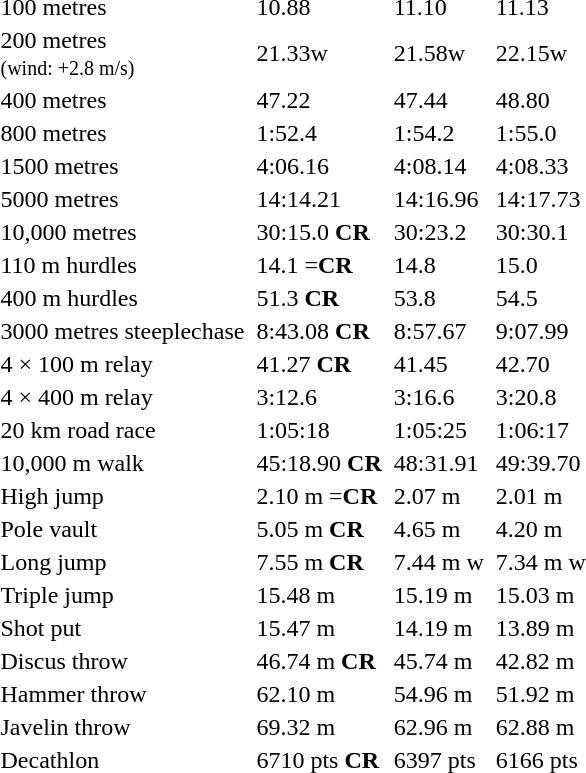<table>
<tr>
<td>100 metres</td>
<td></td>
<td>10.88</td>
<td></td>
<td>11.10</td>
<td></td>
<td>11.13</td>
</tr>
<tr>
<td>200 metres<br><small>(wind: +2.8 m/s)</small></td>
<td></td>
<td>21.33w</td>
<td></td>
<td>21.58w</td>
<td></td>
<td>22.15w</td>
</tr>
<tr>
<td>400 metres</td>
<td></td>
<td>47.22</td>
<td></td>
<td>47.44</td>
<td></td>
<td>48.80</td>
</tr>
<tr>
<td>800 metres</td>
<td></td>
<td>1:52.4</td>
<td></td>
<td>1:54.2</td>
<td></td>
<td>1:55.0</td>
</tr>
<tr>
<td>1500 metres</td>
<td></td>
<td>4:06.16</td>
<td></td>
<td>4:08.14</td>
<td></td>
<td>4:08.33</td>
</tr>
<tr>
<td>5000 metres</td>
<td></td>
<td>14:14.21</td>
<td></td>
<td>14:16.96</td>
<td></td>
<td>14:17.73</td>
</tr>
<tr>
<td>10,000 metres</td>
<td></td>
<td>30:15.0 <strong>CR</strong></td>
<td></td>
<td>30:23.2</td>
<td></td>
<td>30:30.1</td>
</tr>
<tr>
<td>110 m hurdles</td>
<td></td>
<td>14.1 =<strong>CR</strong></td>
<td></td>
<td>14.8</td>
<td></td>
<td>15.0</td>
</tr>
<tr>
<td>400 m hurdles</td>
<td></td>
<td>51.3 <strong>CR</strong></td>
<td></td>
<td>53.8</td>
<td></td>
<td>54.5</td>
</tr>
<tr>
<td>3000 metres steeplechase</td>
<td></td>
<td>8:43.08 <strong>CR</strong></td>
<td></td>
<td>8:57.67</td>
<td></td>
<td>9:07.99</td>
</tr>
<tr>
<td>4 × 100 m relay</td>
<td></td>
<td>41.27 <strong>CR</strong></td>
<td></td>
<td>41.45</td>
<td></td>
<td>42.70</td>
</tr>
<tr>
<td>4 × 400 m relay</td>
<td></td>
<td>3:12.6</td>
<td></td>
<td>3:16.6</td>
<td></td>
<td>3:20.8</td>
</tr>
<tr>
<td>20 km road race</td>
<td></td>
<td>1:05:18</td>
<td></td>
<td>1:05:25</td>
<td></td>
<td>1:06:17</td>
</tr>
<tr>
<td>10,000 m walk</td>
<td></td>
<td>45:18.90 <strong>CR</strong></td>
<td></td>
<td>48:31.91</td>
<td></td>
<td>49:39.70</td>
</tr>
<tr>
<td>High jump</td>
<td></td>
<td>2.10 m =<strong>CR</strong></td>
<td></td>
<td>2.07 m</td>
<td></td>
<td>2.01 m</td>
</tr>
<tr>
<td>Pole vault</td>
<td></td>
<td>5.05 m <strong>CR</strong></td>
<td></td>
<td>4.65 m</td>
<td></td>
<td>4.20 m</td>
</tr>
<tr>
<td>Long jump</td>
<td></td>
<td>7.55 m <strong>CR</strong></td>
<td></td>
<td>7.44 m w</td>
<td></td>
<td>7.34 m w</td>
</tr>
<tr>
<td>Triple jump</td>
<td></td>
<td>15.48 m</td>
<td></td>
<td>15.19 m</td>
<td></td>
<td>15.03 m</td>
</tr>
<tr>
<td>Shot put</td>
<td></td>
<td>15.47 m</td>
<td></td>
<td>14.19 m</td>
<td></td>
<td>13.89 m</td>
</tr>
<tr>
<td>Discus throw</td>
<td></td>
<td>46.74 m <strong>CR</strong></td>
<td></td>
<td>45.74 m</td>
<td></td>
<td>42.82 m</td>
</tr>
<tr>
<td>Hammer throw</td>
<td></td>
<td>62.10 m</td>
<td></td>
<td>54.96 m</td>
<td></td>
<td>51.92 m</td>
</tr>
<tr>
<td>Javelin throw</td>
<td></td>
<td>69.32 m</td>
<td></td>
<td>62.96 m</td>
<td></td>
<td>62.88 m</td>
</tr>
<tr>
<td>Decathlon</td>
<td></td>
<td>6710 pts <strong>CR</strong></td>
<td></td>
<td>6397 pts</td>
<td></td>
<td>6166 pts</td>
</tr>
</table>
